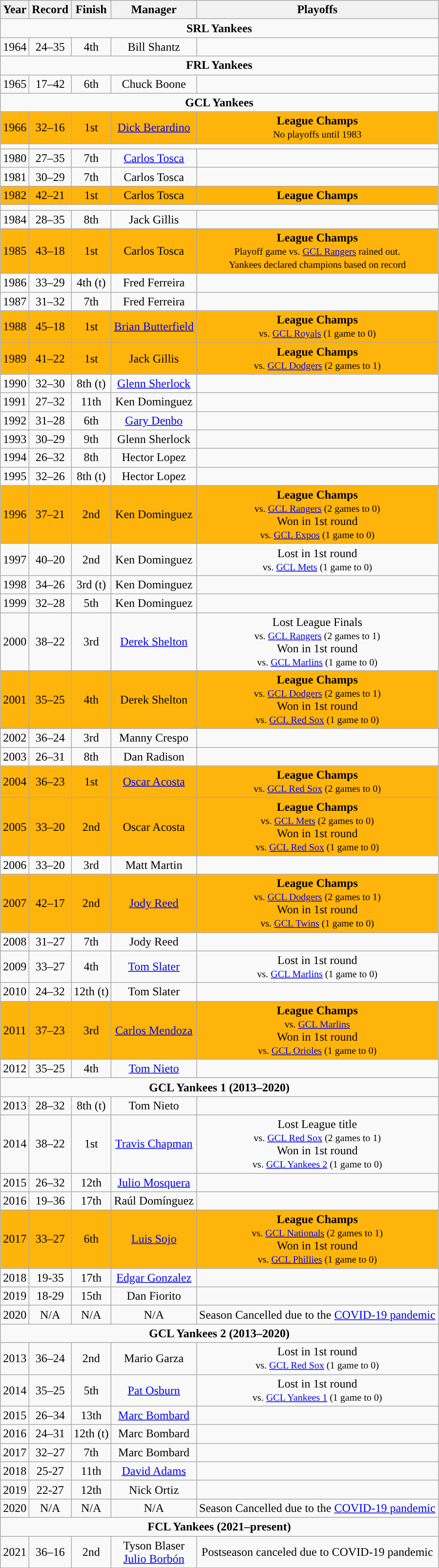<table class="wikitable">
<tr>
<th>Year</th>
<th>Record</th>
<th>Finish</th>
<th>Manager</th>
<th>Playoffs</th>
</tr>
<tr>
<td align=center colspan=6><strong>SRL Yankees</strong></td>
</tr>
<tr align=center>
<td>1964</td>
<td>24–35</td>
<td>4th</td>
<td>Bill Shantz</td>
<td></td>
</tr>
<tr align=center>
<td align=center colspan=6><strong>FRL Yankees</strong></td>
</tr>
<tr align=center>
<td>1965</td>
<td>17–42</td>
<td>6th</td>
<td>Chuck Boone</td>
<td></td>
</tr>
<tr align=center>
<td align=center colspan=6><strong>GCL Yankees</strong></td>
</tr>
<tr align=center bgcolor="#FFB40B">
<td>1966</td>
<td>32–16</td>
<td>1st</td>
<td><a href='#'>Dick Berardino</a></td>
<td><strong>League Champs</strong><br><small> No playoffs until 1983</small></td>
</tr>
<tr align=center>
<td></td>
</tr>
<tr align=center>
<td>1980</td>
<td>27–35</td>
<td>7th</td>
<td><a href='#'>Carlos Tosca</a></td>
<td></td>
</tr>
<tr align=center>
<td>1981</td>
<td>30–29</td>
<td>7th</td>
<td>Carlos Tosca</td>
<td></td>
</tr>
<tr align=center bgcolor="#FFB40B">
<td>1982</td>
<td>42–21</td>
<td>1st</td>
<td>Carlos Tosca</td>
<td><strong>League Champs</strong></td>
</tr>
<tr>
<td></td>
</tr>
<tr align=center>
<td>1984</td>
<td>28–35</td>
<td>8th</td>
<td>Jack Gillis</td>
<td></td>
</tr>
<tr align=center bgcolor="#FFB40B">
<td>1985</td>
<td>43–18</td>
<td>1st</td>
<td>Carlos Tosca</td>
<td><strong>League Champs</strong><br><small>Playoff game vs. <a href='#'>GCL Rangers</a> rained out.<br>Yankees declared champions based on record</small></td>
</tr>
<tr align=center>
<td>1986</td>
<td>33–29</td>
<td>4th (t)</td>
<td>Fred Ferreira</td>
<td></td>
</tr>
<tr align=center>
<td>1987</td>
<td>31–32</td>
<td>7th</td>
<td>Fred Ferreira</td>
<td></td>
</tr>
<tr align=center bgcolor="#FFB40B">
<td>1988</td>
<td>45–18</td>
<td>1st</td>
<td><a href='#'>Brian Butterfield</a></td>
<td><strong>League Champs</strong><br><small>vs. <a href='#'>GCL Royals</a> (1 game to 0)</small></td>
</tr>
<tr align=center bgcolor="#FFB40B">
<td>1989</td>
<td>41–22</td>
<td>1st</td>
<td>Jack Gillis</td>
<td><strong>League Champs</strong><br><small>vs. <a href='#'>GCL Dodgers</a> (2 games to 1)</small></td>
</tr>
<tr align=center>
<td>1990</td>
<td>32–30</td>
<td>8th (t)</td>
<td><a href='#'>Glenn Sherlock</a></td>
<td></td>
</tr>
<tr align=center>
<td>1991</td>
<td>27–32</td>
<td>11th</td>
<td>Ken Dominguez</td>
<td></td>
</tr>
<tr align=center>
<td>1992</td>
<td>31–28</td>
<td>6th</td>
<td><a href='#'>Gary Denbo</a></td>
<td></td>
</tr>
<tr align=center>
<td>1993</td>
<td>30–29</td>
<td>9th</td>
<td>Glenn Sherlock</td>
<td></td>
</tr>
<tr align=center>
<td>1994</td>
<td>26–32</td>
<td>8th</td>
<td>Hector Lopez</td>
<td></td>
</tr>
<tr align=center>
<td>1995</td>
<td>32–26</td>
<td>8th (t)</td>
<td>Hector Lopez</td>
<td></td>
</tr>
<tr align=center bgcolor="#FFB40B">
<td>1996</td>
<td>37–21</td>
<td>2nd</td>
<td>Ken Dominguez</td>
<td><strong>League Champs</strong> <br><small>vs. <a href='#'>GCL Rangers</a> (2 games to 0)</small><br>Won in 1st round<br><small>vs. <a href='#'>GCL Expos</a> (1 game to 0)</small></td>
</tr>
<tr align=center>
<td>1997</td>
<td>40–20</td>
<td>2nd</td>
<td>Ken Dominguez</td>
<td>Lost in 1st round<br><small>vs. <a href='#'>GCL Mets</a> (1 game to 0)</small></td>
</tr>
<tr align=center>
<td>1998</td>
<td>34–26</td>
<td>3rd (t)</td>
<td>Ken Dominguez</td>
<td></td>
</tr>
<tr align=center>
<td>1999</td>
<td>32–28</td>
<td>5th</td>
<td>Ken Dominguez</td>
<td></td>
</tr>
<tr align=center>
<td>2000</td>
<td>38–22</td>
<td>3rd</td>
<td><a href='#'>Derek Shelton</a></td>
<td>Lost League Finals<br><small>vs. <a href='#'>GCL Rangers</a> (2 games to 1)</small><br>Won in 1st round <br><small>vs. <a href='#'>GCL Marlins</a> (1 game to 0)</small></td>
</tr>
<tr align=center bgcolor="#FFB40B">
<td>2001</td>
<td>35–25</td>
<td>4th</td>
<td>Derek Shelton</td>
<td><strong>League Champs</strong><br><small>vs. <a href='#'>GCL Dodgers</a> (2 games to 1)</small><br>Won in 1st round <br><small>vs. <a href='#'>GCL Red Sox</a> (1 game to 0)</small></td>
</tr>
<tr align=center>
<td>2002</td>
<td>36–24</td>
<td>3rd</td>
<td>Manny Crespo</td>
<td></td>
</tr>
<tr align=center>
<td>2003</td>
<td>26–31</td>
<td>8th</td>
<td>Dan Radison</td>
<td></td>
</tr>
<tr align=center bgcolor="#FFB40B">
<td>2004</td>
<td>36–23</td>
<td>1st</td>
<td><a href='#'>Oscar Acosta</a></td>
<td><strong>League Champs</strong><br><small>vs. <a href='#'>GCL Red Sox</a> (2 games to 0)</small></td>
</tr>
<tr align=center bgcolor="#FFB40B">
<td>2005</td>
<td>33–20</td>
<td>2nd</td>
<td>Oscar Acosta</td>
<td><strong>League Champs</strong><br><small>vs. <a href='#'>GCL Mets</a> (2 games to 0)</small><br>Won in 1st round <br><small>vs. <a href='#'>GCL Red Sox</a> (1 game to 0)</small></td>
</tr>
<tr align=center>
<td>2006</td>
<td>33–20</td>
<td>3rd</td>
<td>Matt Martin</td>
<td></td>
</tr>
<tr align=center bgcolor="#FFB40B">
<td>2007</td>
<td>42–17</td>
<td>2nd</td>
<td><a href='#'>Jody Reed</a></td>
<td><strong>League Champs</strong><br><small>vs. <a href='#'>GCL Dodgers</a> (2 games to 1)</small><br>Won in 1st round <br><small>vs. <a href='#'>GCL Twins</a> (1 game to 0)</small></td>
</tr>
<tr align=center>
<td>2008</td>
<td>31–27</td>
<td>7th</td>
<td>Jody Reed</td>
<td></td>
</tr>
<tr align=center>
<td>2009</td>
<td>33–27</td>
<td>4th</td>
<td><a href='#'>Tom Slater</a></td>
<td>Lost in 1st round<br><small>vs. <a href='#'>GCL Marlins</a> (1 game to 0)</small></td>
</tr>
<tr align=center>
<td>2010</td>
<td>24–32</td>
<td>12th (t)</td>
<td>Tom Slater</td>
<td></td>
</tr>
<tr align=center bgcolor="#FFB40B">
<td>2011</td>
<td>37–23</td>
<td>3rd</td>
<td><a href='#'>Carlos Mendoza</a></td>
<td><strong>League Champs</strong><br><small>vs. <a href='#'>GCL Marlins</a></small><br> Won in 1st round<br><small>vs. <a href='#'>GCL Orioles</a> (1 game to 0)</small></td>
</tr>
<tr align=center>
<td>2012</td>
<td>35–25</td>
<td>4th</td>
<td><a href='#'>Tom Nieto</a></td>
<td></td>
</tr>
<tr align=center>
<td align=center colspan=6><strong>GCL Yankees 1 (2013–2020)</strong></td>
</tr>
<tr align=center>
<td>2013</td>
<td>28–32</td>
<td>8th (t)</td>
<td>Tom Nieto</td>
<td></td>
</tr>
<tr align=center>
<td>2014</td>
<td>38–22</td>
<td>1st</td>
<td><a href='#'>Travis Chapman</a></td>
<td>Lost League title <br><small>vs. <a href='#'>GCL Red Sox</a> (2 games to 1)</small><br>Won in 1st round <br><small>vs. <a href='#'>GCL Yankees 2</a> (1 game to 0)</small></td>
</tr>
<tr align=center>
<td>2015</td>
<td>26–32</td>
<td>12th</td>
<td><a href='#'>Julio Mosquera</a></td>
<td></td>
</tr>
<tr align=center>
<td>2016</td>
<td>19–36</td>
<td>17th</td>
<td>Raúl Domínguez</td>
<td></td>
</tr>
<tr align=center bgcolor="#FFB40B">
<td>2017</td>
<td>33–27</td>
<td>6th</td>
<td><a href='#'>Luis Sojo</a></td>
<td><strong>League Champs</strong><br><small>vs. <a href='#'>GCL Nationals</a> (2 games to 1)</small><br>Won in 1st round <br><small>vs. <a href='#'>GCL Phillies</a> (1 game to 0)</small></td>
</tr>
<tr align=center>
<td>2018</td>
<td>19-35</td>
<td>17th</td>
<td><a href='#'>Edgar Gonzalez</a></td>
</tr>
<tr align=center>
<td>2019</td>
<td>18-29</td>
<td>15th</td>
<td>Dan Fiorito</td>
<td></td>
</tr>
<tr align=center>
<td>2020</td>
<td>N/A</td>
<td>N/A</td>
<td>N/A</td>
<td>Season Cancelled due to the <a href='#'>COVID-19 pandemic</a></td>
</tr>
<tr align=center>
<td align=center colspan=6><strong>GCL Yankees 2 (2013–2020)</strong></td>
</tr>
<tr align=center>
<td>2013</td>
<td>36–24</td>
<td>2nd</td>
<td>Mario Garza</td>
<td>Lost in 1st round<br><small>vs. <a href='#'>GCL Red Sox</a> (1 game to 0)</small></td>
</tr>
<tr align=center>
<td>2014</td>
<td>35–25</td>
<td>5th</td>
<td><a href='#'>Pat Osburn</a></td>
<td>Lost in 1st round <br><small>vs. <a href='#'>GCL Yankees 1</a> (1 game to 0)</small></td>
</tr>
<tr align=center>
<td>2015</td>
<td>26–34</td>
<td>13th</td>
<td><a href='#'>Marc Bombard</a></td>
<td></td>
</tr>
<tr align=center>
<td>2016</td>
<td>24–31</td>
<td>12th (t)</td>
<td>Marc Bombard</td>
<td></td>
</tr>
<tr align=center>
<td>2017</td>
<td>32–27</td>
<td>7th</td>
<td>Marc Bombard</td>
<td></td>
</tr>
<tr align=center>
<td>2018</td>
<td>25-27</td>
<td>11th</td>
<td><a href='#'>David Adams</a></td>
<td></td>
</tr>
<tr align=center>
<td>2019</td>
<td>22-27</td>
<td>12th</td>
<td>Nick Ortiz</td>
<td></td>
</tr>
<tr align=center>
<td>2020</td>
<td>N/A</td>
<td>N/A</td>
<td>N/A</td>
<td>Season Cancelled due to the <a href='#'>COVID-19 pandemic</a></td>
</tr>
<tr align=center>
<td align=center colspan=6><strong>FCL Yankees (2021–present)</strong></td>
</tr>
<tr align=center>
<td>2021</td>
<td>36–16</td>
<td>2nd</td>
<td>Tyson Blaser<br><a href='#'>Julio Borbón</a></td>
<td>Postseason canceled due to COVID-19 pandemic</td>
</tr>
</table>
